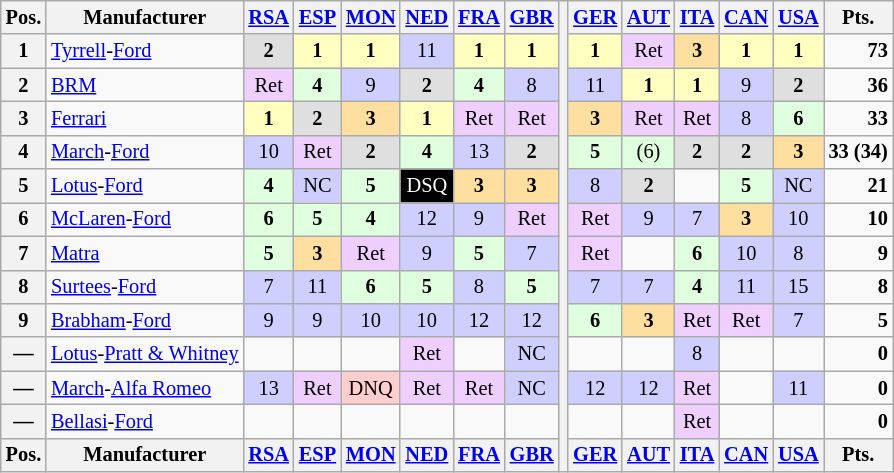<table class="wikitable" style="font-size: 85%; text-align:center;">
<tr valign="top">
<th style="vertical-align:middle;">Pos.</th>
<th style="vertical-align:middle;">Manufacturer</th>
<th><a href='#'>RSA</a><br></th>
<th><a href='#'>ESP</a><br></th>
<th><a href='#'>MON</a><br></th>
<th><a href='#'>NED</a><br></th>
<th><a href='#'>FRA</a><br></th>
<th><a href='#'>GBR</a><br></th>
<th rowspan="14"></th>
<th><a href='#'>GER</a><br></th>
<th><a href='#'>AUT</a><br></th>
<th><a href='#'>ITA</a><br></th>
<th><a href='#'>CAN</a><br></th>
<th><a href='#'>USA</a><br></th>
<th style="vertical-align:middle;">Pts.</th>
</tr>
<tr>
<th>1</th>
<td align="left"> <a href='#'>Tyrrell</a>-<a href='#'>Ford</a></td>
<td style="background:#dfdfdf;"><strong>2</strong></td>
<td style="background:#ffffbf;"><strong>1</strong></td>
<td style="background:#ffffbf;"><strong>1</strong></td>
<td style="background:#cfcfff;">11</td>
<td style="background:#ffffbf;"><strong>1</strong></td>
<td style="background:#ffffbf;"><strong>1</strong></td>
<td style="background:#ffffbf;"><strong>1</strong></td>
<td style="background:#efcfff;">Ret</td>
<td style="background:#ffdf9f;"><strong>3</strong></td>
<td style="background:#ffffbf;"><strong>1</strong></td>
<td style="background:#ffffbf;"><strong>1</strong></td>
<td align="right"><strong>73</strong></td>
</tr>
<tr>
<th>2</th>
<td align="left"> <a href='#'>BRM</a></td>
<td style="background:#efcfff;">Ret</td>
<td style="background:#dfffdf;"><strong>4</strong></td>
<td style="background:#cfcfff;">9</td>
<td style="background:#dfdfdf;"><strong>2</strong></td>
<td style="background:#dfffdf;"><strong>4</strong></td>
<td style="background:#cfcfff;">8</td>
<td style="background:#cfcfff;">11</td>
<td style="background:#ffffbf;"><strong>1</strong></td>
<td style="background:#ffffbf;"><strong>1</strong></td>
<td style="background:#cfcfff;">9</td>
<td style="background:#dfdfdf;"><strong>2</strong></td>
<td align="right"><strong>36</strong></td>
</tr>
<tr>
<th>3</th>
<td align="left"> <a href='#'>Ferrari</a></td>
<td style="background:#ffffbf;"><strong>1</strong></td>
<td style="background:#dfdfdf;"><strong>2</strong></td>
<td style="background:#ffdf9f;"><strong>3</strong></td>
<td style="background:#ffffbf;"><strong>1</strong></td>
<td style="background:#efcfff;">Ret</td>
<td style="background:#efcfff;">Ret</td>
<td style="background:#ffdf9f;"><strong>3</strong></td>
<td style="background:#efcfff;">Ret</td>
<td style="background:#efcfff;">Ret</td>
<td style="background:#cfcfff;">8</td>
<td style="background:#dfffdf;"><strong>6</strong></td>
<td align="right"><strong>33</strong></td>
</tr>
<tr>
<th>4</th>
<td align="left"> <a href='#'>March</a>-<a href='#'>Ford</a></td>
<td style="background:#cfcfff;">10</td>
<td style="background:#efcfff;">Ret</td>
<td style="background:#dfdfdf;"><strong>2</strong></td>
<td style="background:#dfffdf;"><strong>4</strong></td>
<td style="background:#cfcfff;">13</td>
<td style="background:#dfdfdf;"><strong>2</strong></td>
<td style="background:#dfffdf;"><strong>5</strong></td>
<td style="background:#dfffdf;">(6)</td>
<td style="background:#dfdfdf;"><strong>2</strong></td>
<td style="background:#dfdfdf;"><strong>2</strong></td>
<td style="background:#ffdf9f;"><strong>3</strong></td>
<td align="right"><strong>33 (34)</strong></td>
</tr>
<tr>
<th>5</th>
<td align="left"> <a href='#'>Lotus</a>-<a href='#'>Ford</a></td>
<td style="background:#dfffdf;"><strong>4</strong></td>
<td style="background:#cfcfff;">NC</td>
<td style="background:#dfffdf;"><strong>5</strong></td>
<td style="background:#000; color:white;">DSQ</td>
<td style="background:#ffdf9f;"><strong>3</strong></td>
<td style="background:#ffdf9f;"><strong>3</strong></td>
<td style="background:#cfcfff;">8</td>
<td style="background:#dfdfdf;"><strong>2</strong></td>
<td></td>
<td style="background:#dfffdf;"><strong>5</strong></td>
<td style="background:#cfcfff;">NC</td>
<td align="right"><strong>21</strong></td>
</tr>
<tr>
<th>6</th>
<td align="left"> <a href='#'>McLaren</a>-<a href='#'>Ford</a></td>
<td style="background:#dfffdf;"><strong>6</strong></td>
<td style="background:#dfffdf;"><strong>5</strong></td>
<td style="background:#dfffdf;"><strong>4</strong></td>
<td style="background:#cfcfff;">12</td>
<td style="background:#cfcfff;">9</td>
<td style="background:#efcfff;">Ret</td>
<td style="background:#efcfff;">Ret</td>
<td style="background:#cfcfff;">9</td>
<td style="background:#cfcfff;">7</td>
<td style="background:#ffdf9f;"><strong>3</strong></td>
<td style="background:#cfcfff;">10</td>
<td align="right"><strong>10</strong></td>
</tr>
<tr>
<th>7</th>
<td align="left"> <a href='#'>Matra</a></td>
<td style="background:#dfffdf;"><strong>5</strong></td>
<td style="background:#ffdf9f;"><strong>3</strong></td>
<td style="background:#efcfff;">Ret</td>
<td style="background:#cfcfff;">9</td>
<td style="background:#dfffdf;"><strong>5</strong></td>
<td style="background:#cfcfff;">7</td>
<td style="background:#efcfff;">Ret</td>
<td></td>
<td style="background:#dfffdf;"><strong>6</strong></td>
<td style="background:#cfcfff;">10</td>
<td style="background:#cfcfff;">8</td>
<td align="right"><strong>9</strong></td>
</tr>
<tr>
<th>8</th>
<td align="left"> <a href='#'>Surtees</a>-<a href='#'>Ford</a></td>
<td style="background:#cfcfff;">7</td>
<td style="background:#cfcfff;">11</td>
<td style="background:#dfffdf;"><strong>6</strong></td>
<td style="background:#dfffdf;"><strong>5</strong></td>
<td style="background:#cfcfff;">8</td>
<td style="background:#dfffdf;"><strong>5</strong></td>
<td style="background:#cfcfff;">7</td>
<td style="background:#cfcfff;">7</td>
<td style="background:#dfffdf;"><strong>4</strong></td>
<td style="background:#cfcfff;">11</td>
<td style="background:#cfcfff;">15</td>
<td align="right"><strong>8</strong></td>
</tr>
<tr>
<th>9</th>
<td align="left"> <a href='#'>Brabham</a>-<a href='#'>Ford</a></td>
<td style="background:#cfcfff;">9</td>
<td style="background:#cfcfff;">9</td>
<td style="background:#cfcfff;">10</td>
<td style="background:#cfcfff;">10</td>
<td style="background:#cfcfff;">12</td>
<td style="background:#cfcfff;">12</td>
<td style="background:#dfffdf;"><strong>6</strong></td>
<td style="background:#ffdf9f;"><strong>3</strong></td>
<td style="background:#efcfff;">Ret</td>
<td style="background:#efcfff;">Ret</td>
<td style="background:#cfcfff;">7</td>
<td align="right"><strong>5</strong></td>
</tr>
<tr>
<th>—</th>
<td align="left"> <a href='#'>Lotus</a>-<a href='#'>Pratt & Whitney</a></td>
<td></td>
<td></td>
<td></td>
<td style="background:#efcfff;">Ret</td>
<td></td>
<td style="background:#cfcfff;">NC</td>
<td></td>
<td></td>
<td style="background:#cfcfff;">8</td>
<td></td>
<td></td>
<td align="right"><strong>0</strong></td>
</tr>
<tr>
<th>—</th>
<td align="left"> <a href='#'>March</a>-<a href='#'>Alfa Romeo</a></td>
<td style="background:#cfcfff;">13</td>
<td style="background:#efcfff;">Ret</td>
<td style="background:#ffcfcf;">DNQ</td>
<td style="background:#efcfff;">Ret</td>
<td style="background:#efcfff;">Ret</td>
<td style="background:#cfcfff;">NC</td>
<td style="background:#cfcfff;">12</td>
<td style="background:#cfcfff;">12</td>
<td style="background:#efcfff;">Ret</td>
<td></td>
<td style="background:#cfcfff;">11</td>
<td align="right"><strong>0</strong></td>
</tr>
<tr>
<th>—</th>
<td align="left"> <a href='#'>Bellasi</a>-<a href='#'>Ford</a></td>
<td></td>
<td></td>
<td></td>
<td></td>
<td></td>
<td></td>
<td></td>
<td></td>
<td style="background:#efcfff;">Ret</td>
<td></td>
<td></td>
<td align="right"><strong>0</strong></td>
</tr>
<tr valign="top">
<th style="vertical-align:middle;">Pos.</th>
<th style="vertical-align:middle;">Manufacturer</th>
<th><a href='#'>RSA</a><br></th>
<th><a href='#'>ESP</a><br></th>
<th><a href='#'>MON</a><br></th>
<th><a href='#'>NED</a><br></th>
<th><a href='#'>FRA</a><br></th>
<th><a href='#'>GBR</a><br></th>
<th><a href='#'>GER</a><br></th>
<th><a href='#'>AUT</a><br></th>
<th><a href='#'>ITA</a><br></th>
<th><a href='#'>CAN</a><br></th>
<th><a href='#'>USA</a><br></th>
<th style="vertical-align:middle;">Pts.</th>
</tr>
</table>
